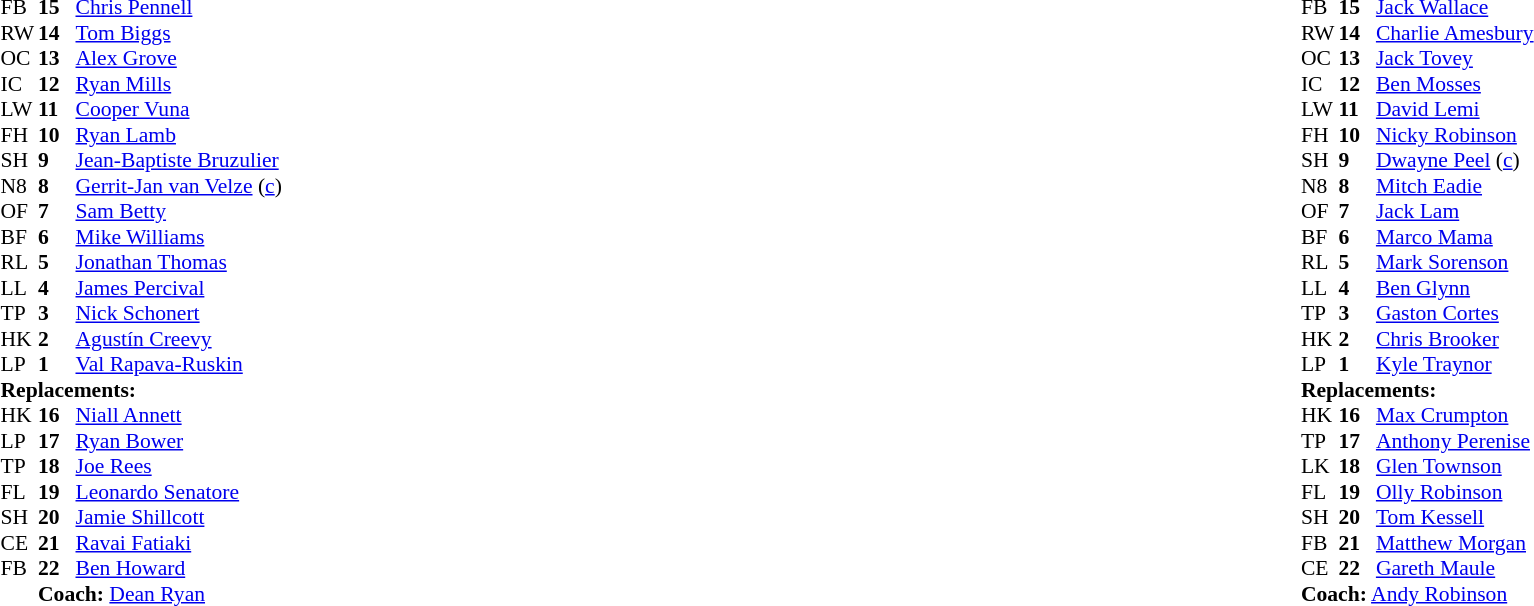<table width="100%">
<tr>
<td valign="top" width="50%"><br><table style="font-size: 90%" cellspacing="0" cellpadding="0">
<tr>
<th width="25"></th>
<th width="25"></th>
</tr>
<tr>
<td>FB</td>
<td><strong>15</strong></td>
<td> <a href='#'>Chris Pennell</a></td>
</tr>
<tr>
<td>RW</td>
<td><strong>14</strong></td>
<td> <a href='#'>Tom Biggs</a></td>
</tr>
<tr>
<td>OC</td>
<td><strong>13</strong></td>
<td> <a href='#'>Alex Grove</a></td>
<td></td>
</tr>
<tr>
<td>IC</td>
<td><strong>12</strong></td>
<td> <a href='#'>Ryan Mills</a></td>
</tr>
<tr>
<td>LW</td>
<td><strong>11</strong></td>
<td> <a href='#'>Cooper Vuna</a></td>
<td></td>
</tr>
<tr>
<td>FH</td>
<td><strong>10</strong></td>
<td> <a href='#'>Ryan Lamb</a></td>
</tr>
<tr>
<td>SH</td>
<td><strong>9</strong></td>
<td> <a href='#'>Jean-Baptiste Bruzulier</a></td>
</tr>
<tr>
<td>N8</td>
<td><strong>8</strong></td>
<td> <a href='#'>Gerrit-Jan van Velze</a> (<a href='#'>c</a>)</td>
</tr>
<tr>
<td>OF</td>
<td><strong>7</strong></td>
<td> <a href='#'>Sam Betty</a></td>
<td></td>
</tr>
<tr>
<td>BF</td>
<td><strong>6</strong></td>
<td> <a href='#'>Mike Williams</a></td>
</tr>
<tr>
<td>RL</td>
<td><strong>5</strong></td>
<td> <a href='#'>Jonathan Thomas</a></td>
</tr>
<tr>
<td>LL</td>
<td><strong>4</strong></td>
<td> <a href='#'>James Percival</a></td>
</tr>
<tr>
<td>TP</td>
<td><strong>3</strong></td>
<td> <a href='#'>Nick Schonert</a></td>
<td></td>
</tr>
<tr>
<td>HK</td>
<td><strong>2</strong></td>
<td> <a href='#'>Agustín Creevy</a></td>
<td></td>
</tr>
<tr>
<td>LP</td>
<td><strong>1</strong></td>
<td> <a href='#'>Val Rapava-Ruskin</a></td>
<td></td>
</tr>
<tr>
<td colspan=3><strong>Replacements:</strong></td>
</tr>
<tr>
<td>HK</td>
<td><strong>16</strong></td>
<td> <a href='#'>Niall Annett</a></td>
<td></td>
</tr>
<tr>
<td>LP</td>
<td><strong>17</strong></td>
<td> <a href='#'>Ryan Bower</a></td>
<td></td>
</tr>
<tr>
<td>TP</td>
<td><strong>18</strong></td>
<td> <a href='#'>Joe Rees</a></td>
<td></td>
</tr>
<tr>
<td>FL</td>
<td><strong>19</strong></td>
<td> <a href='#'>Leonardo Senatore</a></td>
<td></td>
</tr>
<tr>
<td>SH</td>
<td><strong>20</strong></td>
<td> <a href='#'>Jamie Shillcott</a></td>
</tr>
<tr>
<td>CE</td>
<td><strong>21</strong></td>
<td> <a href='#'>Ravai Fatiaki</a></td>
</tr>
<tr>
<td>FB</td>
<td><strong>22</strong></td>
<td> <a href='#'>Ben Howard</a></td>
<td></td>
</tr>
<tr>
<td></td>
<td colspan=3><strong>Coach:</strong>  <a href='#'>Dean Ryan</a></td>
</tr>
<tr>
<td colspan="4"></td>
</tr>
</table>
</td>
<td valign="top" width="50%"><br><table style="font-size: 90%" cellspacing="0" cellpadding="0"  align="center">
<tr>
<th width="25"></th>
<th width="25"></th>
</tr>
<tr>
<td>FB</td>
<td><strong>15</strong></td>
<td> <a href='#'>Jack Wallace</a></td>
<td></td>
</tr>
<tr>
<td>RW</td>
<td><strong>14</strong></td>
<td> <a href='#'>Charlie Amesbury</a></td>
</tr>
<tr>
<td>OC</td>
<td><strong>13</strong></td>
<td> <a href='#'>Jack Tovey</a></td>
</tr>
<tr>
<td>IC</td>
<td><strong>12</strong></td>
<td> <a href='#'>Ben Mosses</a></td>
</tr>
<tr>
<td>LW</td>
<td><strong>11</strong></td>
<td> <a href='#'>David Lemi</a></td>
</tr>
<tr>
<td>FH</td>
<td><strong>10</strong></td>
<td> <a href='#'>Nicky Robinson</a></td>
</tr>
<tr>
<td>SH</td>
<td><strong>9</strong></td>
<td> <a href='#'>Dwayne Peel</a> (<a href='#'>c</a>)</td>
<td></td>
</tr>
<tr>
<td>N8</td>
<td><strong>8</strong></td>
<td> <a href='#'>Mitch Eadie</a></td>
</tr>
<tr>
<td>OF</td>
<td><strong>7</strong></td>
<td> <a href='#'>Jack Lam</a></td>
<td></td>
</tr>
<tr>
<td>BF</td>
<td><strong>6</strong></td>
<td> <a href='#'>Marco Mama</a></td>
</tr>
<tr>
<td>RL</td>
<td><strong>5</strong></td>
<td> <a href='#'>Mark Sorenson</a></td>
<td></td>
</tr>
<tr>
<td>LL</td>
<td><strong>4</strong></td>
<td> <a href='#'>Ben Glynn</a></td>
</tr>
<tr>
<td>TP</td>
<td><strong>3</strong></td>
<td> <a href='#'>Gaston Cortes</a></td>
<td></td>
</tr>
<tr>
<td>HK</td>
<td><strong>2</strong></td>
<td> <a href='#'>Chris Brooker</a></td>
<td></td>
</tr>
<tr>
<td>LP</td>
<td><strong>1</strong></td>
<td> <a href='#'>Kyle Traynor</a></td>
</tr>
<tr>
<td colspan=3><strong>Replacements:</strong></td>
</tr>
<tr>
<td>HK</td>
<td><strong>16</strong></td>
<td> <a href='#'>Max Crumpton</a></td>
<td></td>
</tr>
<tr>
<td>TP</td>
<td><strong>17</strong></td>
<td> <a href='#'>Anthony Perenise</a></td>
<td></td>
</tr>
<tr>
<td>LK</td>
<td><strong>18</strong></td>
<td> <a href='#'>Glen Townson</a></td>
<td></td>
</tr>
<tr>
<td>FL</td>
<td><strong>19</strong></td>
<td> <a href='#'>Olly Robinson</a></td>
</tr>
<tr>
<td>SH</td>
<td><strong>20</strong></td>
<td> <a href='#'>Tom Kessell</a></td>
</tr>
<tr>
<td>FB</td>
<td><strong>21</strong></td>
<td> <a href='#'>Matthew Morgan</a></td>
<td></td>
</tr>
<tr>
<td>CE</td>
<td><strong>22</strong></td>
<td> <a href='#'>Gareth Maule</a></td>
</tr>
<tr>
<td colspan=3><strong>Coach:</strong>  <a href='#'>Andy Robinson</a></td>
</tr>
<tr>
<td colspan="4"></td>
</tr>
</table>
</td>
</tr>
</table>
